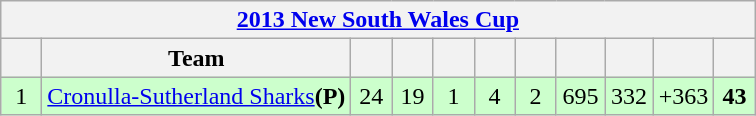<table class="wikitable" style="text-align:center">
<tr>
<th colspan="11"><a href='#'>2013 New South Wales Cup</a></th>
</tr>
<tr>
<th width="20"></th>
<th>Team</th>
<th width="20"></th>
<th width="20"></th>
<th width="20"></th>
<th width="20"></th>
<th width="20"></th>
<th width="25"></th>
<th width="25"></th>
<th width="30"></th>
<th width="20"></th>
</tr>
<tr style="background: #ccffcc;">
<td>1</td>
<td style="text-align:left;"> <a href='#'>Cronulla-Sutherland Sharks</a><strong>(P)</strong></td>
<td>24</td>
<td>19</td>
<td>1</td>
<td>4</td>
<td>2</td>
<td>695</td>
<td>332</td>
<td>+363</td>
<td><strong>43</strong></td>
</tr>
</table>
